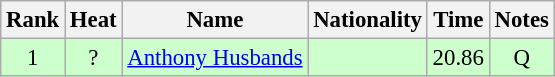<table class="wikitable sortable" style="text-align:center; font-size:95%">
<tr>
<th>Rank</th>
<th>Heat</th>
<th>Name</th>
<th>Nationality</th>
<th>Time</th>
<th>Notes</th>
</tr>
<tr bgcolor=ccffcc>
<td>1</td>
<td>?</td>
<td align=left><a href='#'>Anthony Husbands</a></td>
<td align=left></td>
<td>20.86</td>
<td>Q</td>
</tr>
</table>
